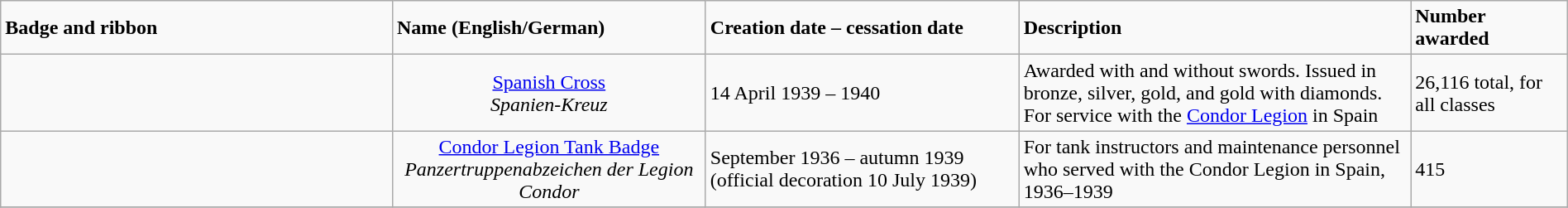<table class="wikitable" width="100%">
<tr>
<td width="25%"><strong>Badge and ribbon</strong></td>
<td width="20%"><strong>Name (English/German)</strong></td>
<td width="20%"><strong>Creation date – cessation date</strong></td>
<td width="25%"><strong>Description</strong></td>
<td width="10%"><strong>Number awarded</strong></td>
</tr>
<tr>
<td></td>
<td style="text-align:center;"><a href='#'>Spanish Cross</a><br><em>Spanien-Kreuz</em></td>
<td>14 April 1939 – 1940</td>
<td>Awarded with and without swords. Issued in bronze, silver, gold, and gold with diamonds. For service with the <a href='#'>Condor Legion</a> in Spain</td>
<td>26,116 total, for all classes</td>
</tr>
<tr>
<td></td>
<td style="text-align:center;"><a href='#'>Condor Legion Tank Badge</a><br><em>Panzertruppenabzeichen der Legion Condor</em></td>
<td>September 1936 – autumn 1939<br>(official decoration 10 July 1939)</td>
<td>For tank instructors and maintenance personnel who served with the Condor Legion in Spain, 1936–1939</td>
<td>415</td>
</tr>
<tr>
</tr>
</table>
